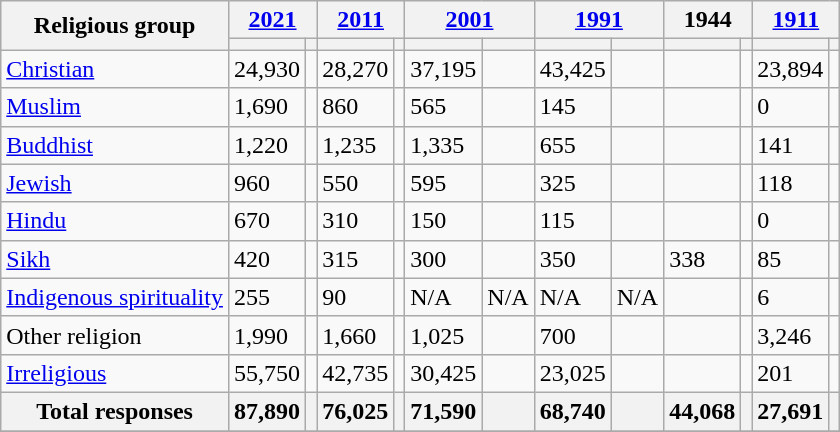<table class="wikitable collapsible sortable">
<tr>
<th rowspan="2">Religious group</th>
<th colspan="2"><a href='#'>2021</a></th>
<th colspan="2"><a href='#'>2011</a></th>
<th colspan="2"><a href='#'>2001</a></th>
<th colspan="2"><a href='#'>1991</a></th>
<th colspan = "2">1944</th>
<th colspan="2"><a href='#'>1911</a></th>
</tr>
<tr>
<th><a href='#'></a></th>
<th></th>
<th></th>
<th></th>
<th></th>
<th></th>
<th></th>
<th></th>
<th></th>
<th></th>
<th></th>
<th></th>
</tr>
<tr>
<td><a href='#'>Christian</a></td>
<td>24,930</td>
<td></td>
<td>28,270</td>
<td></td>
<td>37,195</td>
<td></td>
<td>43,425</td>
<td></td>
<td></td>
<td></td>
<td>23,894</td>
<td></td>
</tr>
<tr>
<td><a href='#'>Muslim</a></td>
<td>1,690</td>
<td></td>
<td>860</td>
<td></td>
<td>565</td>
<td></td>
<td>145</td>
<td></td>
<td></td>
<td></td>
<td>0</td>
<td></td>
</tr>
<tr>
<td><a href='#'>Buddhist</a></td>
<td>1,220</td>
<td></td>
<td>1,235</td>
<td></td>
<td>1,335</td>
<td></td>
<td>655</td>
<td></td>
<td></td>
<td></td>
<td>141</td>
<td></td>
</tr>
<tr>
<td><a href='#'>Jewish</a></td>
<td>960</td>
<td></td>
<td>550</td>
<td></td>
<td>595</td>
<td></td>
<td>325</td>
<td></td>
<td></td>
<td></td>
<td>118</td>
<td></td>
</tr>
<tr>
<td><a href='#'>Hindu</a></td>
<td>670</td>
<td></td>
<td>310</td>
<td></td>
<td>150</td>
<td></td>
<td>115</td>
<td></td>
<td></td>
<td></td>
<td>0</td>
<td></td>
</tr>
<tr>
<td><a href='#'>Sikh</a></td>
<td>420</td>
<td></td>
<td>315</td>
<td></td>
<td>300</td>
<td></td>
<td>350</td>
<td></td>
<td>338</td>
<td></td>
<td>85</td>
<td></td>
</tr>
<tr>
<td><a href='#'>Indigenous spirituality</a></td>
<td>255</td>
<td></td>
<td>90</td>
<td></td>
<td>N/A</td>
<td>N/A</td>
<td>N/A</td>
<td>N/A</td>
<td></td>
<td></td>
<td>6</td>
<td></td>
</tr>
<tr>
<td>Other religion</td>
<td>1,990</td>
<td></td>
<td>1,660</td>
<td></td>
<td>1,025</td>
<td></td>
<td>700</td>
<td></td>
<td></td>
<td></td>
<td>3,246</td>
<td></td>
</tr>
<tr>
<td><a href='#'>Irreligious</a></td>
<td>55,750</td>
<td></td>
<td>42,735</td>
<td></td>
<td>30,425</td>
<td></td>
<td>23,025</td>
<td></td>
<td></td>
<td></td>
<td>201</td>
<td></td>
</tr>
<tr class="sortbottom">
<th>Total responses</th>
<th>87,890</th>
<th></th>
<th>76,025</th>
<th></th>
<th>71,590</th>
<th></th>
<th>68,740</th>
<th></th>
<th>44,068</th>
<th></th>
<th>27,691</th>
<th></th>
</tr>
<tr>
</tr>
</table>
